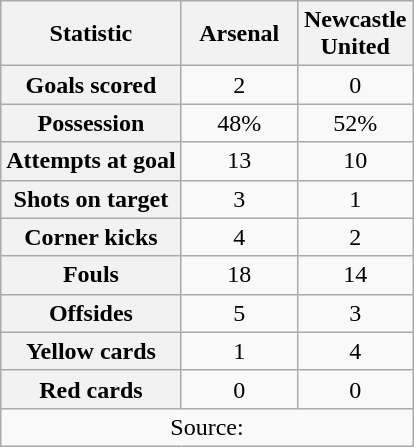<table class="wikitable plainrowheaders" style="text-align:center">
<tr>
<th scope="col">Statistic</th>
<th scope="col" style="width:70px">Arsenal</th>
<th scope="col" style="width:70px">Newcastle United</th>
</tr>
<tr>
<th scope=row>Goals scored</th>
<td>2</td>
<td>0</td>
</tr>
<tr>
<th scope=row>Possession</th>
<td>48%</td>
<td>52%</td>
</tr>
<tr>
<th scope=row>Attempts at goal</th>
<td>13</td>
<td>10</td>
</tr>
<tr>
<th scope=row>Shots on target</th>
<td>3</td>
<td>1</td>
</tr>
<tr>
<th scope=row>Corner kicks</th>
<td>4</td>
<td>2</td>
</tr>
<tr>
<th scope=row>Fouls</th>
<td>18</td>
<td>14</td>
</tr>
<tr>
<th scope=row>Offsides</th>
<td>5</td>
<td>3</td>
</tr>
<tr>
<th scope=row>Yellow cards</th>
<td>1</td>
<td>4</td>
</tr>
<tr>
<th scope=row>Red cards</th>
<td>0</td>
<td>0</td>
</tr>
<tr>
<td colspan="3">Source:</td>
</tr>
</table>
